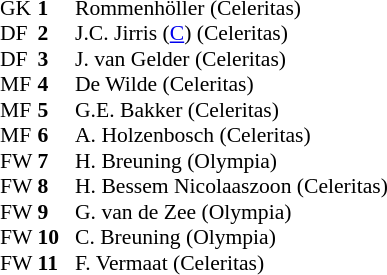<table style="font-size: 90%" cellspacing="0" cellpadding="0" align=center>
<tr>
<td colspan="4"></td>
</tr>
<tr>
<th width=25></th>
<th width=25></th>
</tr>
<tr>
<td>GK</td>
<td><strong>1</strong></td>
<td> Rommenhöller (Celeritas)</td>
</tr>
<tr>
<td>DF</td>
<td><strong>2</strong></td>
<td> J.C. Jirris (<a href='#'>C</a>) (Celeritas)</td>
</tr>
<tr>
<td>DF</td>
<td><strong>3</strong></td>
<td> J. van Gelder (Celeritas)</td>
</tr>
<tr>
<td>MF</td>
<td><strong>4</strong></td>
<td> De Wilde (Celeritas)</td>
</tr>
<tr>
<td>MF</td>
<td><strong>5</strong></td>
<td> G.E. Bakker (Celeritas)</td>
</tr>
<tr>
<td>MF</td>
<td><strong>6</strong></td>
<td> A. Holzenbosch (Celeritas)</td>
</tr>
<tr>
<td>FW</td>
<td><strong>7</strong></td>
<td> H. Breuning (Olympia)</td>
</tr>
<tr>
<td>FW</td>
<td><strong>8</strong></td>
<td> H. Bessem Nicolaaszoon (Celeritas)</td>
</tr>
<tr>
<td>FW</td>
<td><strong>9</strong></td>
<td> G. van de Zee (Olympia)</td>
</tr>
<tr>
<td>FW</td>
<td><strong>10</strong></td>
<td> C. Breuning (Olympia)</td>
</tr>
<tr>
<td>FW</td>
<td><strong>11</strong></td>
<td> F. Vermaat (Celeritas)</td>
</tr>
<tr>
</tr>
</table>
